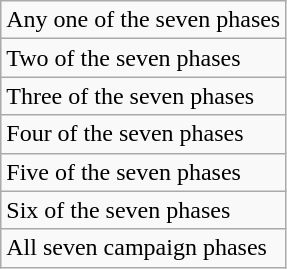<table class="wikitable">
<tr>
<td> Any one of the seven phases</td>
</tr>
<tr>
<td> Two of the seven phases</td>
</tr>
<tr>
<td> Three of the seven phases</td>
</tr>
<tr>
<td> Four of the seven phases</td>
</tr>
<tr>
<td> Five of the seven phases</td>
</tr>
<tr>
<td> Six of the seven phases</td>
</tr>
<tr>
<td> All seven campaign phases</td>
</tr>
</table>
